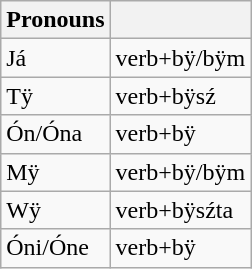<table class="wikitable">
<tr>
<th>Pronouns</th>
<th></th>
</tr>
<tr>
<td>Já</td>
<td>verb+bÿ/bÿm</td>
</tr>
<tr>
<td>Tÿ</td>
<td>verb+bÿsź</td>
</tr>
<tr>
<td>Ón/Óna</td>
<td>verb+bÿ</td>
</tr>
<tr>
<td>Mÿ</td>
<td>verb+bÿ/bÿm</td>
</tr>
<tr>
<td>Wÿ</td>
<td>verb+bÿsźta</td>
</tr>
<tr>
<td>Óni/Óne</td>
<td>verb+bÿ</td>
</tr>
</table>
